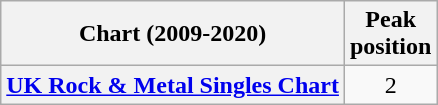<table class="wikitable plainrowheaders" style="text-align:center">
<tr>
<th>Chart (2009-2020)</th>
<th>Peak<br>position</th>
</tr>
<tr>
<th scope="row"><a href='#'>UK Rock & Metal Singles Chart</a></th>
<td>2</td>
</tr>
</table>
